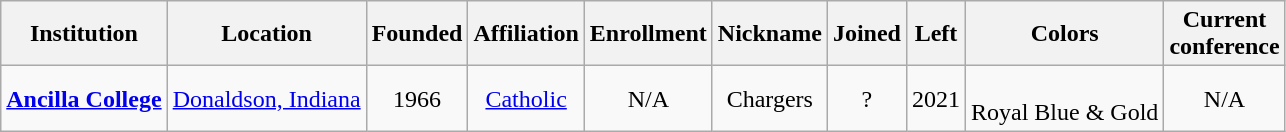<table class="wikitable sortable" style="text-align:center;">
<tr>
<th>Institution</th>
<th>Location</th>
<th>Founded</th>
<th>Affiliation</th>
<th>Enrollment</th>
<th>Nickname</th>
<th>Joined</th>
<th>Left</th>
<th>Colors</th>
<th>Current<br>conference</th>
</tr>
<tr>
<td><strong><a href='#'>Ancilla College</a></strong></td>
<td><a href='#'>Donaldson, Indiana</a></td>
<td>1966</td>
<td><a href='#'>Catholic</a><br></td>
<td>N/A</td>
<td>Chargers</td>
<td>?</td>
<td>2021</td>
<td> <br>Royal Blue & Gold</td>
<td>N/A</td>
</tr>
</table>
